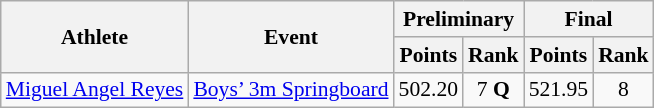<table class="wikitable" border="1" style="font-size:90%">
<tr>
<th rowspan=2>Athlete</th>
<th rowspan=2>Event</th>
<th colspan=2>Preliminary</th>
<th colspan=2>Final</th>
</tr>
<tr>
<th>Points</th>
<th>Rank</th>
<th>Points</th>
<th>Rank</th>
</tr>
<tr>
<td rowspan=1><a href='#'>Miguel Angel Reyes</a></td>
<td><a href='#'>Boys’ 3m Springboard</a></td>
<td align=center>502.20</td>
<td align=center>7 <strong>Q</strong></td>
<td align=center>521.95</td>
<td align=center>8</td>
</tr>
</table>
